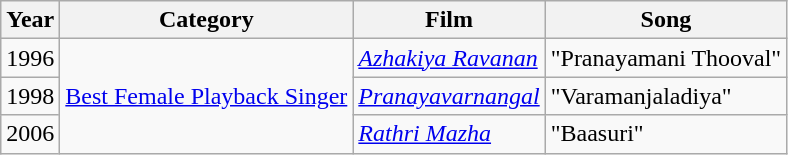<table class="wikitable sortable">
<tr>
<th>Year</th>
<th>Category</th>
<th>Film</th>
<th>Song</th>
</tr>
<tr>
<td>1996</td>
<td rowspan=3><a href='#'>Best Female Playback Singer</a></td>
<td><em><a href='#'>Azhakiya Ravanan</a></em></td>
<td>"Pranayamani Thooval"</td>
</tr>
<tr>
<td>1998</td>
<td><em><a href='#'>Pranayavarnangal</a></em></td>
<td>"Varamanjaladiya"</td>
</tr>
<tr>
<td>2006</td>
<td><em><a href='#'>Rathri Mazha</a></em></td>
<td>"Baasuri"</td>
</tr>
</table>
